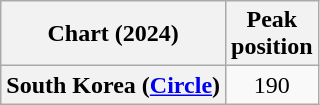<table class="wikitable sortable plainrowheaders" style="text-align:center">
<tr>
<th scope="col">Chart (2024)</th>
<th scope="col">Peak<br>position</th>
</tr>
<tr>
<th scope="row">South Korea (<a href='#'>Circle</a>)</th>
<td>190</td>
</tr>
</table>
